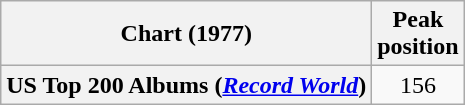<table class="wikitable sortable plainrowheaders" style="text-align:center">
<tr>
<th scope="col">Chart (1977)</th>
<th scope="col">Peak<br>position</th>
</tr>
<tr>
<th scope="row">US Top 200 Albums (<em><a href='#'>Record World</a></em>)</th>
<td style="text-align:center;">156</td>
</tr>
</table>
